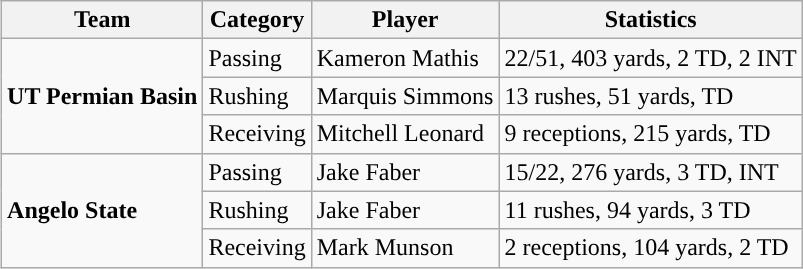<table class="wikitable" style="float: right;">
<tr>
<th>Team</th>
<th>Category</th>
<th>Player</th>
<th>Statistics</th>
</tr>
<tr>
<td rowspan=3><strong>UT Permian Basin</strong></td>
<td>Passing</td>
<td>Kameron Mathis</td>
<td>22/51, 403 yards, 2 TD, 2 INT</td>
</tr>
<tr>
<td>Rushing</td>
<td>Marquis Simmons</td>
<td>13 rushes, 51 yards, TD</td>
</tr>
<tr>
<td>Receiving</td>
<td>Mitchell Leonard</td>
<td>9 receptions, 215 yards, TD</td>
</tr>
<tr>
<td rowspan=3><strong>Angelo State</strong></td>
<td>Passing</td>
<td>Jake Faber</td>
<td>15/22, 276 yards, 3 TD, INT</td>
</tr>
<tr>
<td>Rushing</td>
<td>Jake Faber</td>
<td>11 rushes, 94 yards, 3 TD</td>
</tr>
<tr>
<td>Receiving</td>
<td>Mark Munson</td>
<td>2 receptions, 104 yards, 2 TD</td>
</tr>
</table>
